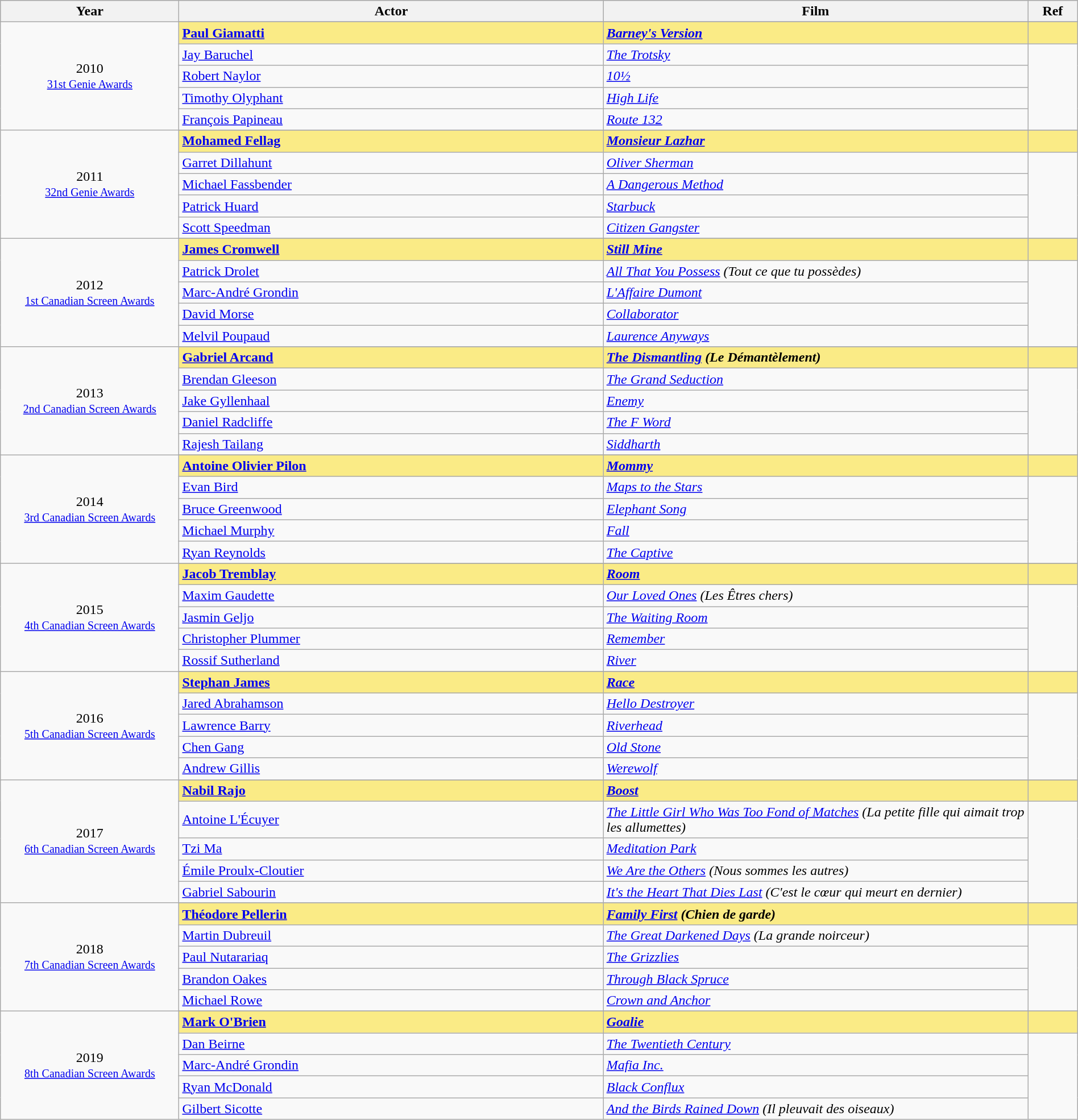<table class="wikitable" style="width:100%;">
<tr style="background:#bebebe;">
<th style="width:8%;">Year</th>
<th style="width:19%;">Actor</th>
<th style="width:19%;">Film</th>
<th style="width:2%;">Ref</th>
</tr>
<tr>
<td rowspan="6" align="center">2010 <br> <small><a href='#'>31st Genie Awards</a></small></td>
</tr>
<tr style="background:#FAEB86;">
<td><strong><a href='#'>Paul Giamatti</a></strong></td>
<td><strong><em><a href='#'>Barney's Version</a></em></strong></td>
<td></td>
</tr>
<tr>
<td><a href='#'>Jay Baruchel</a></td>
<td><em><a href='#'>The Trotsky</a></em></td>
<td rowspan=4></td>
</tr>
<tr>
<td><a href='#'>Robert Naylor</a></td>
<td><em><a href='#'>10½</a></em></td>
</tr>
<tr>
<td><a href='#'>Timothy Olyphant</a></td>
<td><em><a href='#'>High Life</a></em></td>
</tr>
<tr>
<td><a href='#'>François Papineau</a></td>
<td><em><a href='#'>Route 132</a></em></td>
</tr>
<tr>
<td rowspan="6" align="center">2011 <br> <small><a href='#'>32nd Genie Awards</a></small></td>
</tr>
<tr style="background:#FAEB86;">
<td><strong><a href='#'>Mohamed Fellag</a></strong></td>
<td><strong><em><a href='#'>Monsieur Lazhar</a></em></strong></td>
<td></td>
</tr>
<tr>
<td><a href='#'>Garret Dillahunt</a></td>
<td><em><a href='#'>Oliver Sherman</a></em></td>
<td rowspan=4></td>
</tr>
<tr>
<td><a href='#'>Michael Fassbender</a></td>
<td><em><a href='#'>A Dangerous Method</a></em></td>
</tr>
<tr>
<td><a href='#'>Patrick Huard</a></td>
<td><em><a href='#'>Starbuck</a></em></td>
</tr>
<tr>
<td><a href='#'>Scott Speedman</a></td>
<td><em><a href='#'>Citizen Gangster</a></em></td>
</tr>
<tr>
<td rowspan="6" align="center">2012 <br> <small><a href='#'>1st Canadian Screen Awards</a></small></td>
</tr>
<tr style="background:#FAEB86;">
<td><strong><a href='#'>James Cromwell</a></strong></td>
<td><strong><em><a href='#'>Still Mine</a></em></strong></td>
<td></td>
</tr>
<tr>
<td><a href='#'>Patrick Drolet</a></td>
<td><em><a href='#'>All That You Possess</a> (Tout ce que tu possèdes)</em></td>
<td rowspan=4></td>
</tr>
<tr>
<td><a href='#'>Marc-André Grondin</a></td>
<td><em><a href='#'>L'Affaire Dumont</a></em></td>
</tr>
<tr>
<td><a href='#'>David Morse</a></td>
<td><em><a href='#'>Collaborator</a></em></td>
</tr>
<tr>
<td><a href='#'>Melvil Poupaud</a></td>
<td><em><a href='#'>Laurence Anyways</a></em></td>
</tr>
<tr>
<td rowspan="6" align="center">2013 <br> <small><a href='#'>2nd Canadian Screen Awards</a></small></td>
</tr>
<tr style="background:#FAEB86;">
<td><strong><a href='#'>Gabriel Arcand</a></strong></td>
<td><strong><em><a href='#'>The Dismantling</a> (Le Démantèlement)</em></strong></td>
<td></td>
</tr>
<tr>
<td><a href='#'>Brendan Gleeson</a></td>
<td><em><a href='#'>The Grand Seduction</a></em></td>
<td rowspan=4></td>
</tr>
<tr>
<td><a href='#'>Jake Gyllenhaal</a></td>
<td><em><a href='#'>Enemy</a></em></td>
</tr>
<tr>
<td><a href='#'>Daniel Radcliffe</a></td>
<td><em><a href='#'>The F Word</a></em></td>
</tr>
<tr>
<td><a href='#'>Rajesh Tailang</a></td>
<td><em><a href='#'>Siddharth</a></em></td>
</tr>
<tr>
<td rowspan="6" align="center">2014 <br> <small><a href='#'>3rd Canadian Screen Awards</a></small></td>
</tr>
<tr style="background:#FAEB86;">
<td><strong><a href='#'>Antoine Olivier Pilon</a></strong></td>
<td><strong><em><a href='#'>Mommy</a></em></strong></td>
<td></td>
</tr>
<tr>
<td><a href='#'>Evan Bird</a></td>
<td><em><a href='#'>Maps to the Stars</a></em></td>
<td rowspan=4></td>
</tr>
<tr>
<td><a href='#'>Bruce Greenwood</a></td>
<td><em><a href='#'>Elephant Song</a></em></td>
</tr>
<tr>
<td><a href='#'>Michael Murphy</a></td>
<td><em><a href='#'>Fall</a></em></td>
</tr>
<tr>
<td><a href='#'>Ryan Reynolds</a></td>
<td><em><a href='#'>The Captive</a></em></td>
</tr>
<tr>
<td rowspan="6" align="center">2015 <br> <small><a href='#'>4th Canadian Screen Awards</a></small></td>
</tr>
<tr style="background:#FAEB86;">
<td><strong><a href='#'>Jacob Tremblay</a></strong></td>
<td><strong><em><a href='#'>Room</a></em></strong></td>
<td></td>
</tr>
<tr>
<td><a href='#'>Maxim Gaudette</a></td>
<td><em><a href='#'>Our Loved Ones</a> (Les Êtres chers)</em></td>
<td rowspan=4></td>
</tr>
<tr>
<td><a href='#'>Jasmin Geljo</a></td>
<td><em><a href='#'>The Waiting Room</a></em></td>
</tr>
<tr>
<td><a href='#'>Christopher Plummer</a></td>
<td><em><a href='#'>Remember</a></em></td>
</tr>
<tr>
<td><a href='#'>Rossif Sutherland</a></td>
<td><em><a href='#'>River</a></em></td>
</tr>
<tr>
<td rowspan="6" align="center">2016 <br> <small><a href='#'>5th Canadian Screen Awards</a></small></td>
</tr>
<tr style="background:#FAEB86;">
<td><strong><a href='#'>Stephan James</a></strong></td>
<td><strong><em><a href='#'>Race</a></em></strong></td>
<td></td>
</tr>
<tr>
<td><a href='#'>Jared Abrahamson</a></td>
<td><em><a href='#'>Hello Destroyer</a></em></td>
<td rowspan=4></td>
</tr>
<tr>
<td><a href='#'>Lawrence Barry</a></td>
<td><em><a href='#'>Riverhead</a></em></td>
</tr>
<tr>
<td><a href='#'>Chen Gang</a></td>
<td><em><a href='#'>Old Stone</a></em></td>
</tr>
<tr>
<td><a href='#'>Andrew Gillis</a></td>
<td><em><a href='#'>Werewolf</a></em></td>
</tr>
<tr>
<td rowspan="6" align="center">2017 <br> <small><a href='#'>6th Canadian Screen Awards</a></small></td>
</tr>
<tr style="background:#FAEB86;">
<td><strong><a href='#'>Nabil Rajo</a></strong></td>
<td><strong><em><a href='#'>Boost</a></em></strong></td>
<td></td>
</tr>
<tr>
<td><a href='#'>Antoine L'Écuyer</a></td>
<td><em><a href='#'>The Little Girl Who Was Too Fond of Matches</a> (La petite fille qui aimait trop les allumettes)</em></td>
<td rowspan=4></td>
</tr>
<tr>
<td><a href='#'>Tzi Ma</a></td>
<td><em><a href='#'>Meditation Park</a></em></td>
</tr>
<tr>
<td><a href='#'>Émile Proulx-Cloutier</a></td>
<td><em><a href='#'>We Are the Others</a> (Nous sommes les autres)</em></td>
</tr>
<tr>
<td><a href='#'>Gabriel Sabourin</a></td>
<td><em><a href='#'>It's the Heart That Dies Last</a> (C'est le cœur qui meurt en dernier)</em></td>
</tr>
<tr>
<td rowspan="6" align="center">2018 <br> <small><a href='#'>7th Canadian Screen Awards</a></small></td>
</tr>
<tr style="background:#FAEB86;">
<td><strong><a href='#'>Théodore Pellerin</a></strong></td>
<td><strong><em><a href='#'>Family First</a> (Chien de garde)</em></strong></td>
<td></td>
</tr>
<tr>
<td><a href='#'>Martin Dubreuil</a></td>
<td><em><a href='#'>The Great Darkened Days</a> (La grande noirceur)</em></td>
<td rowspan=4></td>
</tr>
<tr>
<td><a href='#'>Paul Nutarariaq</a></td>
<td><em><a href='#'>The Grizzlies</a></em></td>
</tr>
<tr>
<td><a href='#'>Brandon Oakes</a></td>
<td><em><a href='#'>Through Black Spruce</a></em></td>
</tr>
<tr>
<td><a href='#'>Michael Rowe</a></td>
<td><em><a href='#'>Crown and Anchor</a></em></td>
</tr>
<tr>
<td rowspan="6" align="center">2019 <br> <small><a href='#'>8th Canadian Screen Awards</a></small></td>
</tr>
<tr style="background:#FAEB86;">
<td><strong><a href='#'>Mark O'Brien</a></strong></td>
<td><strong><em><a href='#'>Goalie</a></em></strong></td>
<td></td>
</tr>
<tr>
<td><a href='#'>Dan Beirne</a></td>
<td><em><a href='#'>The Twentieth Century</a></em></td>
<td rowspan=4></td>
</tr>
<tr>
<td><a href='#'>Marc-André Grondin</a></td>
<td><em><a href='#'>Mafia Inc.</a></em></td>
</tr>
<tr>
<td><a href='#'>Ryan McDonald</a></td>
<td><em><a href='#'>Black Conflux</a></em></td>
</tr>
<tr>
<td><a href='#'>Gilbert Sicotte</a></td>
<td><em><a href='#'>And the Birds Rained Down</a> (Il pleuvait des oiseaux)</em></td>
</tr>
</table>
